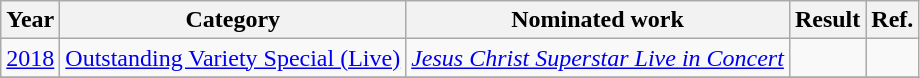<table class=wikitable>
<tr>
<th>Year</th>
<th>Category</th>
<th>Nominated work</th>
<th>Result</th>
<th>Ref.</th>
</tr>
<tr>
<td><a href='#'>2018</a></td>
<td><a href='#'>Outstanding Variety Special (Live)</a></td>
<td><em><a href='#'>Jesus Christ Superstar Live in Concert</a></em> </td>
<td></td>
<td style="text-align:center;"></td>
</tr>
<tr>
</tr>
</table>
